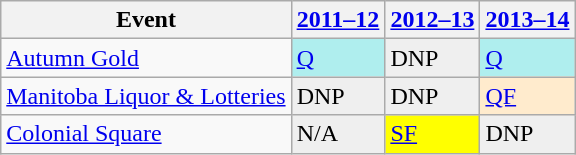<table class="wikitable">
<tr>
<th>Event</th>
<th><a href='#'>2011–12</a></th>
<th><a href='#'>2012–13</a></th>
<th><a href='#'>2013–14</a></th>
</tr>
<tr>
<td><a href='#'>Autumn Gold</a></td>
<td style="background:#afeeee;"><a href='#'>Q</a></td>
<td style="background:#EFEFEF;">DNP</td>
<td style="background:#afeeee;"><a href='#'>Q</a></td>
</tr>
<tr>
<td><a href='#'>Manitoba Liquor & Lotteries</a></td>
<td style="background:#EFEFEF;">DNP</td>
<td style="background:#EFEFEF;">DNP</td>
<td style="background:#ffebcd;"><a href='#'>QF</a></td>
</tr>
<tr>
<td><a href='#'>Colonial Square</a></td>
<td style="background:#EFEFEF;">N/A</td>
<td style="background:yellow;"><a href='#'>SF</a></td>
<td style="background:#EFEFEF;">DNP</td>
</tr>
</table>
